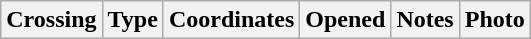<table class="wikitable plainrowheaders sortable">
<tr>
<th scope="col">Crossing</th>
<th scope="col">Type</th>
<th scope="col">Coordinates</th>
<th scope="col">Opened</th>
<th scope="col">Notes</th>
<th scope="col">Photo<br>












</th>
</tr>
</table>
